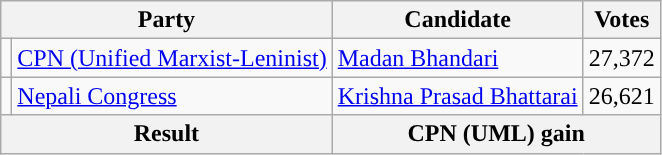<table class="wikitable">
<tr>
<th colspan="2">Party</th>
<th>Candidate</th>
<th>Votes</th>
</tr>
<tr>
<td style="background-color:"></td>
<td><a href='#'>CPN (Unified Marxist-Leninist)</a></td>
<td><a href='#'>Madan Bhandari</a></td>
<td>27,372</td>
</tr>
<tr>
<td style="background-color:"></td>
<td><a href='#'>Nepali Congress</a></td>
<td><a href='#'>Krishna Prasad Bhattarai</a></td>
<td>26,621</td>
</tr>
<tr>
<th colspan="2">Result</th>
<th colspan="2">CPN (UML) gain</th>
</tr>
</table>
